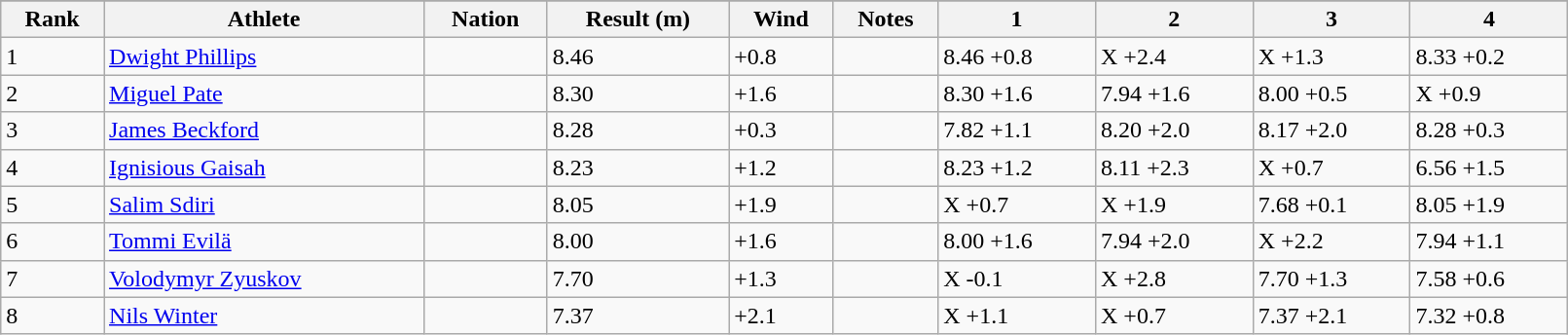<table class="wikitable" width=85%>
<tr>
</tr>
<tr>
<th>Rank</th>
<th>Athlete</th>
<th>Nation</th>
<th>Result (m)</th>
<th>Wind</th>
<th>Notes</th>
<th>1</th>
<th>2</th>
<th>3</th>
<th>4</th>
</tr>
<tr>
<td>1</td>
<td><a href='#'>Dwight Phillips</a></td>
<td></td>
<td>8.46</td>
<td>+0.8</td>
<td></td>
<td>8.46 +0.8</td>
<td>X +2.4</td>
<td>X +1.3</td>
<td>8.33 +0.2</td>
</tr>
<tr>
<td>2</td>
<td><a href='#'>Miguel Pate</a></td>
<td></td>
<td>8.30</td>
<td>+1.6</td>
<td></td>
<td>8.30 +1.6</td>
<td>7.94 +1.6</td>
<td>8.00 +0.5</td>
<td>X +0.9</td>
</tr>
<tr>
<td>3</td>
<td><a href='#'>James Beckford</a></td>
<td></td>
<td>8.28</td>
<td>+0.3</td>
<td></td>
<td>7.82 +1.1</td>
<td>8.20 +2.0</td>
<td>8.17 +2.0</td>
<td>8.28 +0.3</td>
</tr>
<tr>
<td>4</td>
<td><a href='#'>Ignisious Gaisah</a></td>
<td></td>
<td>8.23</td>
<td>+1.2</td>
<td></td>
<td>8.23 +1.2</td>
<td>8.11 +2.3</td>
<td>X +0.7</td>
<td>6.56 +1.5</td>
</tr>
<tr>
<td>5</td>
<td><a href='#'>Salim Sdiri</a></td>
<td></td>
<td>8.05</td>
<td>+1.9</td>
<td></td>
<td>X +0.7</td>
<td>X +1.9</td>
<td>7.68 +0.1</td>
<td>8.05 +1.9</td>
</tr>
<tr>
<td>6</td>
<td><a href='#'>Tommi Evilä</a></td>
<td></td>
<td>8.00</td>
<td>+1.6</td>
<td></td>
<td>8.00 +1.6</td>
<td>7.94 +2.0</td>
<td>X +2.2</td>
<td>7.94 +1.1</td>
</tr>
<tr>
<td>7</td>
<td><a href='#'>Volodymyr Zyuskov</a></td>
<td></td>
<td>7.70</td>
<td>+1.3</td>
<td></td>
<td>X -0.1</td>
<td>X +2.8</td>
<td>7.70 +1.3</td>
<td>7.58 +0.6</td>
</tr>
<tr>
<td>8</td>
<td><a href='#'>Nils Winter</a></td>
<td></td>
<td>7.37</td>
<td>+2.1</td>
<td></td>
<td>X +1.1</td>
<td>X +0.7</td>
<td>7.37 +2.1</td>
<td>7.32 +0.8</td>
</tr>
</table>
